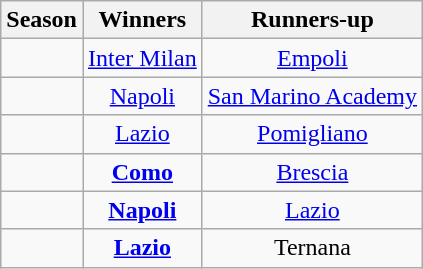<table class="wikitable sortable plainrowheaders" style="text-align: center;">
<tr>
<th>Season</th>
<th>Winners</th>
<th>Runners-up</th>
</tr>
<tr>
<td></td>
<td><a href='#'>Inter Milan</a></td>
<td><a href='#'>Empoli</a></td>
</tr>
<tr>
<td></td>
<td><a href='#'>Napoli</a></td>
<td><a href='#'>San Marino Academy</a></td>
</tr>
<tr>
<td></td>
<td><a href='#'>Lazio</a></td>
<td><a href='#'>Pomigliano</a></td>
</tr>
<tr>
<td></td>
<td><strong><a href='#'>Como</a></strong></td>
<td><a href='#'>Brescia</a></td>
</tr>
<tr>
<td></td>
<td><strong><a href='#'>Napoli</a></strong></td>
<td><a href='#'>Lazio</a></td>
</tr>
<tr>
<td></td>
<td><strong><a href='#'>Lazio</a></strong></td>
<td>Ternana</td>
</tr>
</table>
